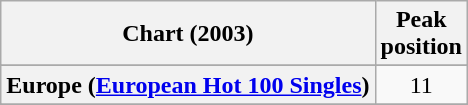<table class="wikitable sortable plainrowheaders" style="text-align:center">
<tr>
<th scope="col">Chart (2003)</th>
<th scope="col">Peak<br>position</th>
</tr>
<tr>
</tr>
<tr>
</tr>
<tr>
</tr>
<tr>
</tr>
<tr>
<th scope="row">Europe (<a href='#'>European Hot 100 Singles</a>)</th>
<td>11</td>
</tr>
<tr>
</tr>
<tr>
</tr>
<tr>
</tr>
<tr>
</tr>
<tr>
</tr>
</table>
